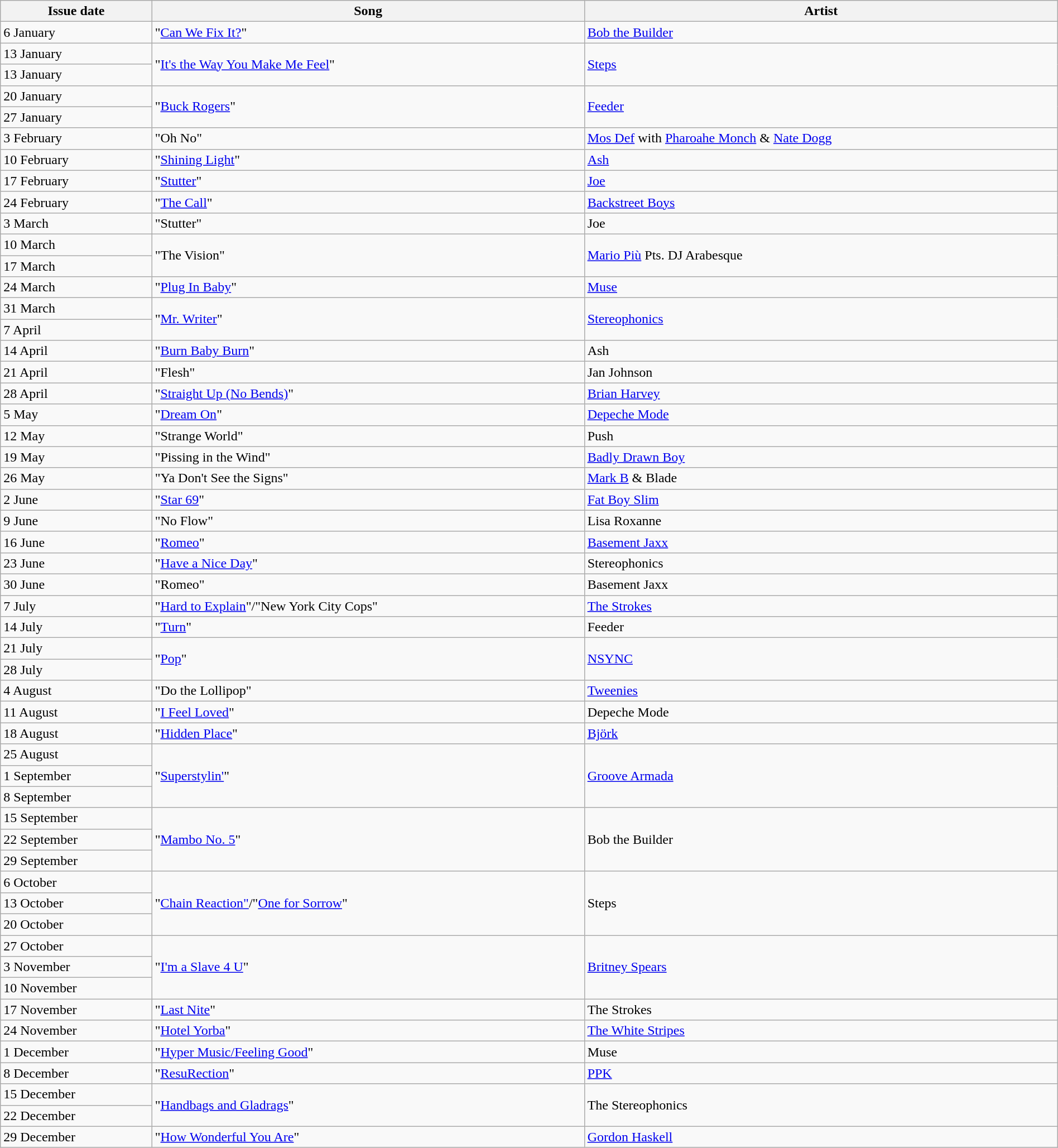<table width="100%" class=wikitable>
<tr>
<th>Issue date</th>
<th>Song</th>
<th>Artist</th>
</tr>
<tr>
<td>6 January</td>
<td>"<a href='#'>Can We Fix It?</a>"</td>
<td><a href='#'>Bob the Builder</a></td>
</tr>
<tr>
<td>13 January</td>
<td rowspan="2">"<a href='#'>It's the Way You Make Me Feel</a>"</td>
<td rowspan="2"><a href='#'>Steps</a></td>
</tr>
<tr>
<td>13 January</td>
</tr>
<tr>
<td>20 January</td>
<td rowspan="2">"<a href='#'>Buck Rogers</a>"</td>
<td rowspan="2"><a href='#'>Feeder</a></td>
</tr>
<tr>
<td>27 January</td>
</tr>
<tr>
<td>3 February</td>
<td>"Oh No"</td>
<td><a href='#'>Mos Def</a> with <a href='#'>Pharoahe Monch</a> & <a href='#'>Nate Dogg</a></td>
</tr>
<tr>
<td>10 February</td>
<td>"<a href='#'>Shining Light</a>"</td>
<td><a href='#'>Ash</a></td>
</tr>
<tr>
<td>17 February</td>
<td>"<a href='#'>Stutter</a>"</td>
<td><a href='#'>Joe</a></td>
</tr>
<tr>
<td>24 February</td>
<td>"<a href='#'>The Call</a>"</td>
<td><a href='#'>Backstreet Boys</a></td>
</tr>
<tr>
<td>3 March</td>
<td>"Stutter"</td>
<td>Joe</td>
</tr>
<tr>
<td>10 March</td>
<td rowspan="2">"The Vision"</td>
<td rowspan="2"><a href='#'>Mario Più</a> Pts. DJ Arabesque</td>
</tr>
<tr>
<td>17 March</td>
</tr>
<tr>
<td>24 March</td>
<td>"<a href='#'>Plug In Baby</a>"</td>
<td><a href='#'>Muse</a></td>
</tr>
<tr>
<td>31 March</td>
<td rowspan=2>"<a href='#'>Mr. Writer</a>"</td>
<td rowspan=2><a href='#'>Stereophonics</a></td>
</tr>
<tr>
<td>7 April</td>
</tr>
<tr>
<td>14 April</td>
<td>"<a href='#'>Burn Baby Burn</a>"</td>
<td>Ash</td>
</tr>
<tr>
<td>21 April</td>
<td>"Flesh"</td>
<td>Jan Johnson</td>
</tr>
<tr>
<td>28 April</td>
<td>"<a href='#'>Straight Up (No Bends)</a>"</td>
<td><a href='#'>Brian Harvey</a></td>
</tr>
<tr>
<td>5 May</td>
<td>"<a href='#'>Dream On</a>"</td>
<td><a href='#'>Depeche Mode</a></td>
</tr>
<tr>
<td>12 May</td>
<td>"Strange World"</td>
<td>Push</td>
</tr>
<tr>
<td>19 May</td>
<td>"Pissing in the Wind"</td>
<td><a href='#'>Badly Drawn Boy</a></td>
</tr>
<tr>
<td>26 May</td>
<td>"Ya Don't See the Signs"</td>
<td><a href='#'>Mark B</a> & Blade</td>
</tr>
<tr>
<td>2 June</td>
<td>"<a href='#'>Star 69</a>"</td>
<td><a href='#'>Fat Boy Slim</a></td>
</tr>
<tr>
<td>9 June</td>
<td>"No Flow"</td>
<td>Lisa Roxanne</td>
</tr>
<tr>
<td>16 June</td>
<td>"<a href='#'>Romeo</a>"</td>
<td><a href='#'>Basement Jaxx</a></td>
</tr>
<tr>
<td>23 June</td>
<td>"<a href='#'>Have a Nice Day</a>"</td>
<td>Stereophonics</td>
</tr>
<tr>
<td>30 June</td>
<td>"Romeo"</td>
<td>Basement Jaxx</td>
</tr>
<tr>
<td>7 July</td>
<td>"<a href='#'>Hard to Explain</a>"/"New York City Cops"</td>
<td><a href='#'>The Strokes</a></td>
</tr>
<tr>
<td>14 July</td>
<td>"<a href='#'>Turn</a>"</td>
<td>Feeder</td>
</tr>
<tr>
<td>21 July</td>
<td rowspan="2">"<a href='#'>Pop</a>"</td>
<td rowspan="2"><a href='#'>NSYNC</a></td>
</tr>
<tr>
<td>28 July</td>
</tr>
<tr>
<td>4 August</td>
<td>"Do the Lollipop"</td>
<td><a href='#'>Tweenies</a></td>
</tr>
<tr>
<td>11 August</td>
<td>"<a href='#'>I Feel Loved</a>"</td>
<td>Depeche Mode</td>
</tr>
<tr>
<td>18 August</td>
<td>"<a href='#'>Hidden Place</a>"</td>
<td><a href='#'>Björk</a></td>
</tr>
<tr>
<td>25 August</td>
<td rowspan="3">"<a href='#'>Superstylin'</a>"</td>
<td rowspan="3"><a href='#'>Groove Armada</a></td>
</tr>
<tr>
<td>1 September</td>
</tr>
<tr>
<td>8 September</td>
</tr>
<tr>
<td>15 September</td>
<td rowspan="3">"<a href='#'>Mambo No. 5</a>"</td>
<td rowspan="3">Bob the Builder</td>
</tr>
<tr>
<td>22 September</td>
</tr>
<tr>
<td>29 September</td>
</tr>
<tr>
<td>6 October</td>
<td rowspan="3">"<a href='#'>Chain Reaction"</a>/"<a href='#'>One for Sorrow</a>"</td>
<td rowspan="3">Steps</td>
</tr>
<tr>
<td>13 October</td>
</tr>
<tr>
<td>20 October</td>
</tr>
<tr>
<td>27 October</td>
<td rowspan="3">"<a href='#'>I'm a Slave 4 U</a>"</td>
<td rowspan="3"><a href='#'>Britney Spears</a></td>
</tr>
<tr>
<td>3 November</td>
</tr>
<tr>
<td>10 November</td>
</tr>
<tr>
<td>17 November</td>
<td>"<a href='#'>Last Nite</a>"</td>
<td>The Strokes</td>
</tr>
<tr>
<td>24 November</td>
<td>"<a href='#'>Hotel Yorba</a>"</td>
<td><a href='#'>The White Stripes</a></td>
</tr>
<tr>
<td>1 December</td>
<td>"<a href='#'>Hyper Music/Feeling Good</a>"</td>
<td>Muse</td>
</tr>
<tr>
<td>8 December</td>
<td>"<a href='#'>ResuRection</a>"</td>
<td><a href='#'>PPK</a></td>
</tr>
<tr>
<td>15 December</td>
<td rowspan="2">"<a href='#'>Handbags and Gladrags</a>"</td>
<td rowspan="2">The Stereophonics</td>
</tr>
<tr>
<td>22 December</td>
</tr>
<tr>
<td>29 December</td>
<td>"<a href='#'>How Wonderful You Are</a>"</td>
<td><a href='#'>Gordon Haskell</a></td>
</tr>
</table>
